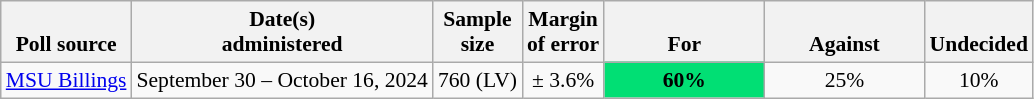<table class="wikitable" style="font-size:90%;text-align:center;">
<tr valign=bottom>
<th>Poll source</th>
<th>Date(s)<br>administered</th>
<th>Sample<br>size</th>
<th>Margin<br>of error</th>
<th style="width:100px;">For</th>
<th style="width:100px;">Against</th>
<th>Undecided</th>
</tr>
<tr>
<td style="text-align:left;"><a href='#'>MSU Billings</a></td>
<td>September 30 – October 16, 2024</td>
<td>760 (LV)</td>
<td>± 3.6%</td>
<td style="background: rgb(1,223,116);"><strong>60%</strong></td>
<td>25%</td>
<td>10%</td>
</tr>
</table>
